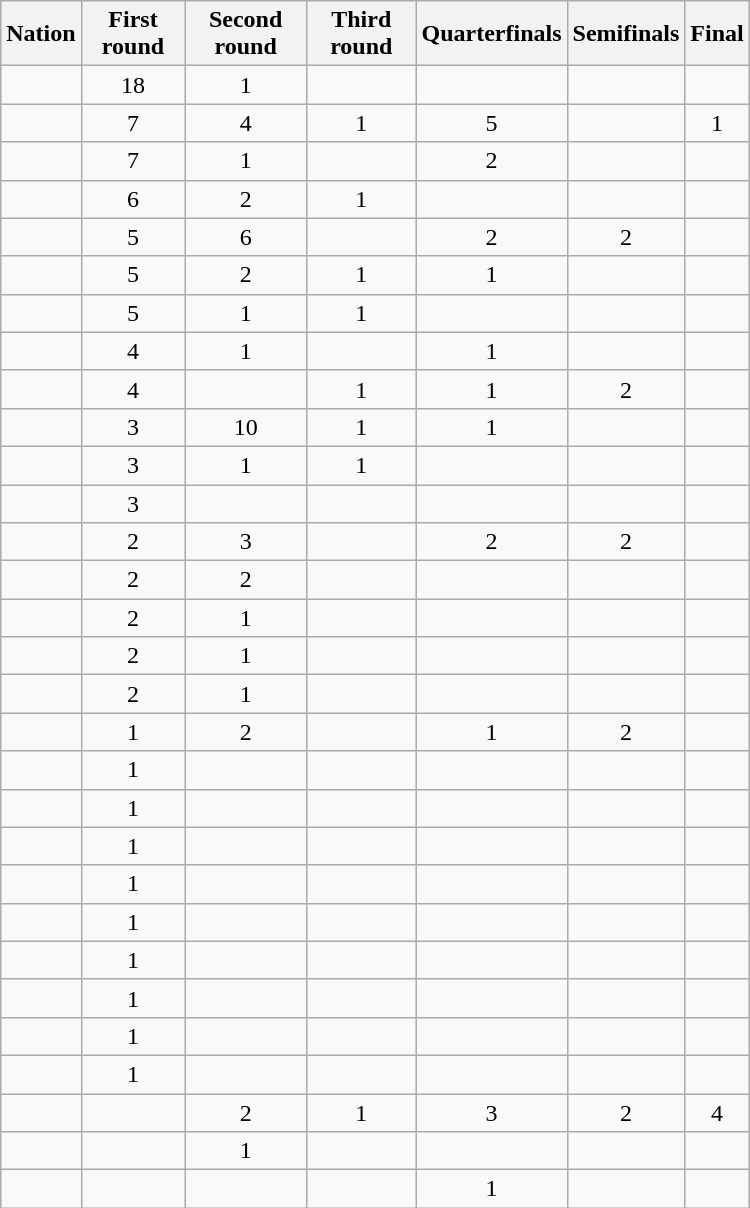<table class="wikitable sortable" style="text-align: center; width:500px ">
<tr>
<th>Nation</th>
<th>First round</th>
<th>Second round</th>
<th>Third round</th>
<th>Quarterfinals</th>
<th>Semifinals</th>
<th>Final</th>
</tr>
<tr>
<td></td>
<td>18</td>
<td>1</td>
<td></td>
<td></td>
<td></td>
<td></td>
</tr>
<tr>
<td></td>
<td>7</td>
<td>4</td>
<td>1</td>
<td>5</td>
<td></td>
<td>1</td>
</tr>
<tr>
<td></td>
<td>7</td>
<td>1</td>
<td></td>
<td>2</td>
<td></td>
<td></td>
</tr>
<tr>
<td></td>
<td>6</td>
<td>2</td>
<td>1</td>
<td></td>
<td></td>
<td></td>
</tr>
<tr>
<td></td>
<td>5</td>
<td>6</td>
<td></td>
<td>2</td>
<td>2</td>
<td></td>
</tr>
<tr>
<td></td>
<td>5</td>
<td>2</td>
<td>1</td>
<td>1</td>
<td></td>
<td></td>
</tr>
<tr>
<td></td>
<td>5</td>
<td>1</td>
<td>1</td>
<td></td>
<td></td>
<td></td>
</tr>
<tr>
<td></td>
<td>4</td>
<td>1</td>
<td></td>
<td>1</td>
<td></td>
<td></td>
</tr>
<tr>
<td></td>
<td>4</td>
<td></td>
<td>1</td>
<td>1</td>
<td>2</td>
<td></td>
</tr>
<tr>
<td></td>
<td>3</td>
<td>10</td>
<td>1</td>
<td>1</td>
<td></td>
<td></td>
</tr>
<tr>
<td></td>
<td>3</td>
<td>1</td>
<td>1</td>
<td></td>
<td></td>
<td></td>
</tr>
<tr>
<td></td>
<td>3</td>
<td></td>
<td></td>
<td></td>
<td></td>
<td></td>
</tr>
<tr>
<td></td>
<td>2</td>
<td>3</td>
<td></td>
<td>2</td>
<td>2</td>
<td></td>
</tr>
<tr>
<td></td>
<td>2</td>
<td>2</td>
<td></td>
<td></td>
<td></td>
<td></td>
</tr>
<tr>
<td></td>
<td>2</td>
<td>1</td>
<td></td>
<td></td>
<td></td>
<td></td>
</tr>
<tr>
<td></td>
<td>2</td>
<td>1</td>
<td></td>
<td></td>
<td></td>
<td></td>
</tr>
<tr>
<td></td>
<td>2</td>
<td>1</td>
<td></td>
<td></td>
<td></td>
<td></td>
</tr>
<tr>
<td></td>
<td>1</td>
<td>2</td>
<td></td>
<td>1</td>
<td>2</td>
<td></td>
</tr>
<tr>
<td></td>
<td>1</td>
<td></td>
<td></td>
<td></td>
<td></td>
<td></td>
</tr>
<tr>
<td></td>
<td>1</td>
<td></td>
<td></td>
<td></td>
<td></td>
<td></td>
</tr>
<tr>
<td></td>
<td>1</td>
<td></td>
<td></td>
<td></td>
<td></td>
<td></td>
</tr>
<tr>
<td></td>
<td>1</td>
<td></td>
<td></td>
<td></td>
<td></td>
<td></td>
</tr>
<tr>
<td></td>
<td>1</td>
<td></td>
<td></td>
<td></td>
<td></td>
<td></td>
</tr>
<tr>
<td></td>
<td>1</td>
<td></td>
<td></td>
<td></td>
<td></td>
<td></td>
</tr>
<tr>
<td></td>
<td>1</td>
<td></td>
<td></td>
<td></td>
<td></td>
<td></td>
</tr>
<tr>
<td></td>
<td>1</td>
<td></td>
<td></td>
<td></td>
<td></td>
<td></td>
</tr>
<tr>
<td></td>
<td>1</td>
<td></td>
<td></td>
<td></td>
<td></td>
<td></td>
</tr>
<tr>
<td></td>
<td></td>
<td>2</td>
<td>1</td>
<td>3</td>
<td>2</td>
<td>4</td>
</tr>
<tr>
<td></td>
<td></td>
<td>1</td>
<td></td>
<td></td>
<td></td>
<td></td>
</tr>
<tr>
<td></td>
<td></td>
<td></td>
<td></td>
<td>1</td>
<td></td>
<td></td>
</tr>
</table>
